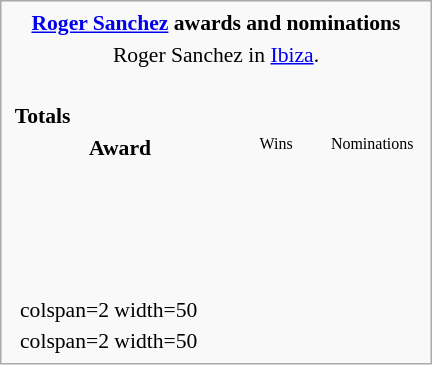<table class=infobox style="width:20em; text-align:left; font-size:90%; vertical-align:middle; background-color:#white;">
<tr>
<th colspan=2 align=center><a href='#'>Roger Sanchez</a> awards and nominations</th>
</tr>
<tr>
<td colspan=3 style="text-align:center;"> Roger Sanchez in <a href='#'>Ibiza</a>.</td>
</tr>
<tr>
<td colspan=3><br><table class="collapsible collapsed" width=100%>
<tr>
<th colspan=3 style="background-color#d9e8ff" text-align:center;">Totals</th>
</tr>
<tr style="background-color#d9e8ff; text-align:center;">
<th style="vertical-align: middle;">Award</th>
<td style="background#cceecc; font-size:8pt;" width="60px">Wins</td>
<td style="background#eecccc; font-size:8pt;" width="60px">Nominations</td>
</tr>
<tr>
<td align=center><br></td>
<td></td>
<td></td>
</tr>
<tr>
<td align=center><br></td>
<td></td>
<td></td>
</tr>
<tr>
<td align=center><br></td>
<td></td>
<td></td>
</tr>
<tr>
<td align=center><br></td>
<td></td>
<td></td>
</tr>
</table>
</td>
</tr>
<tr style="background-color#d9e8ff">
<td></td>
<td>colspan=2 width=50 </td>
</tr>
<tr>
<td></td>
<td>colspan=2 width=50 </td>
</tr>
</table>
